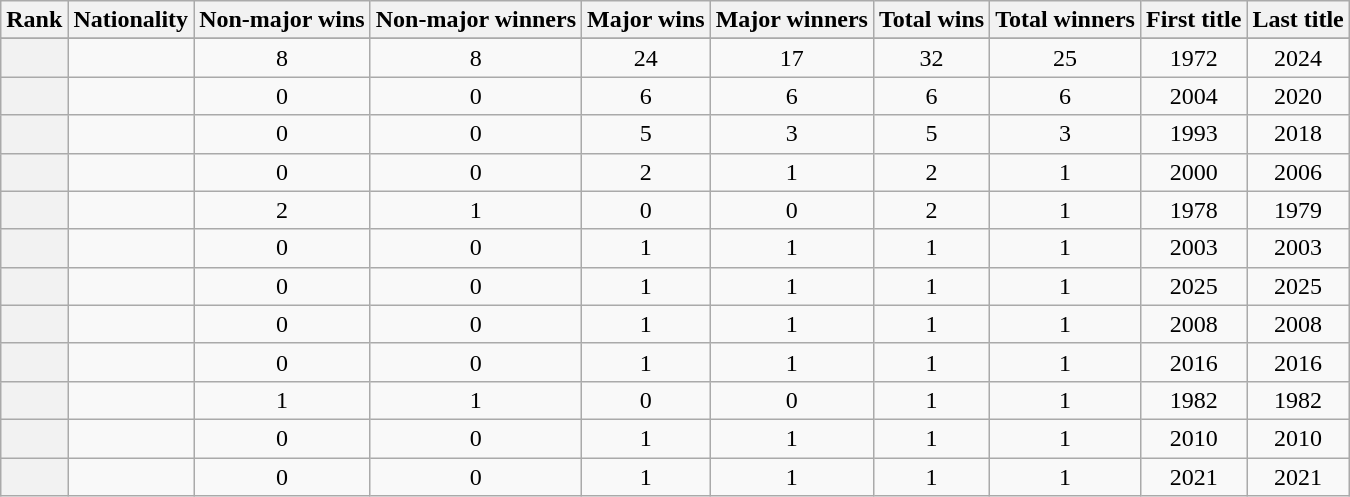<table class="sortable wikitable" style="text-align:center;">
<tr>
<th scope="col">Rank</th>
<th scope="col">Nationality</th>
<th scope="col">Non-major wins</th>
<th scope="col">Non-major winners</th>
<th scope="col">Major wins</th>
<th scope="col">Major winners</th>
<th scope="col">Total wins</th>
<th scope="col">Total winners</th>
<th scope="col">First title</th>
<th scope="col">Last title</th>
</tr>
<tr>
</tr>
<tr>
<th scope="row"></th>
<td align=left></td>
<td>8</td>
<td>8</td>
<td>24</td>
<td>17</td>
<td>32</td>
<td>25</td>
<td>1972</td>
<td>2024</td>
</tr>
<tr>
<th scope="row"></th>
<td align=left></td>
<td>0</td>
<td>0</td>
<td>6</td>
<td>6</td>
<td>6</td>
<td>6</td>
<td>2004</td>
<td>2020</td>
</tr>
<tr>
<th scope="row"></th>
<td align=left></td>
<td>0</td>
<td>0</td>
<td>5</td>
<td>3</td>
<td>5</td>
<td>3</td>
<td>1993</td>
<td>2018</td>
</tr>
<tr>
<th scope="row"></th>
<td align=left></td>
<td>0</td>
<td>0</td>
<td>2</td>
<td>1</td>
<td>2</td>
<td>1</td>
<td>2000</td>
<td>2006</td>
</tr>
<tr>
<th scope="row"></th>
<td align=left></td>
<td>2</td>
<td>1</td>
<td>0</td>
<td>0</td>
<td>2</td>
<td>1</td>
<td>1978</td>
<td>1979</td>
</tr>
<tr>
<th scope="row"></th>
<td align=left></td>
<td>0</td>
<td>0</td>
<td>1</td>
<td>1</td>
<td>1</td>
<td>1</td>
<td>2003</td>
<td>2003</td>
</tr>
<tr>
<th scope="row"></th>
<td align=left></td>
<td>0</td>
<td>0</td>
<td>1</td>
<td>1</td>
<td>1</td>
<td>1</td>
<td>2025</td>
<td>2025</td>
</tr>
<tr>
<th scope="row"></th>
<td align=left></td>
<td>0</td>
<td>0</td>
<td>1</td>
<td>1</td>
<td>1</td>
<td>1</td>
<td>2008</td>
<td>2008</td>
</tr>
<tr>
<th scope="row"></th>
<td align=left></td>
<td>0</td>
<td>0</td>
<td>1</td>
<td>1</td>
<td>1</td>
<td>1</td>
<td>2016</td>
<td>2016</td>
</tr>
<tr>
<th scope="row"></th>
<td align=left></td>
<td>1</td>
<td>1</td>
<td>0</td>
<td>0</td>
<td>1</td>
<td>1</td>
<td>1982</td>
<td>1982</td>
</tr>
<tr>
<th scope="row"></th>
<td align=left></td>
<td>0</td>
<td>0</td>
<td>1</td>
<td>1</td>
<td>1</td>
<td>1</td>
<td>2010</td>
<td>2010</td>
</tr>
<tr>
<th scope="row"></th>
<td align=left></td>
<td>0</td>
<td>0</td>
<td>1</td>
<td>1</td>
<td>1</td>
<td>1</td>
<td>2021</td>
<td>2021</td>
</tr>
</table>
